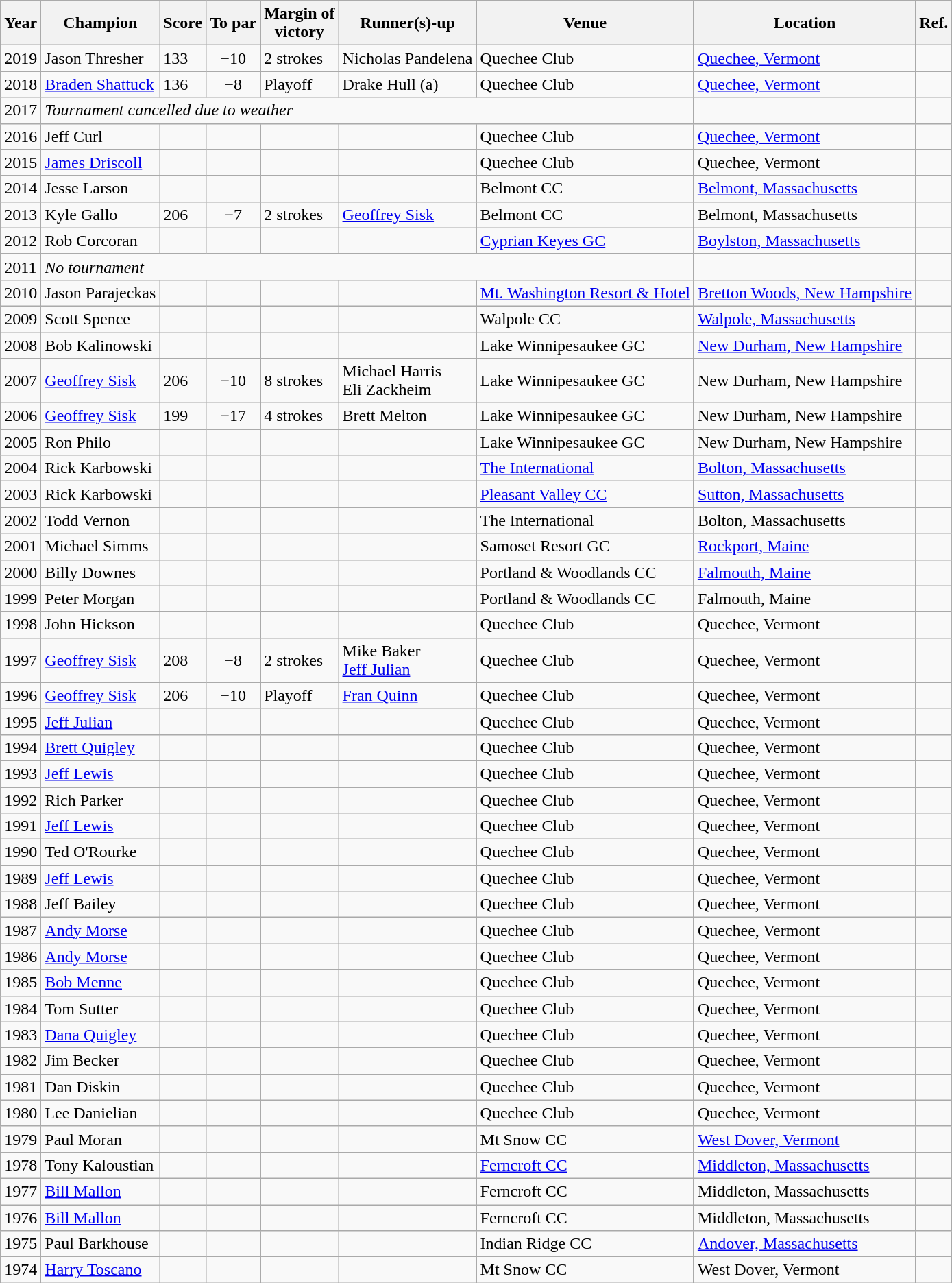<table class="wikitable">
<tr>
<th>Year</th>
<th>Champion</th>
<th>Score</th>
<th>To par</th>
<th>Margin of<br>victory</th>
<th>Runner(s)-up</th>
<th>Venue</th>
<th>Location</th>
<th>Ref.</th>
</tr>
<tr>
<td>2019</td>
<td>Jason Thresher</td>
<td>133</td>
<td align=center>−10</td>
<td>2 strokes</td>
<td>Nicholas Pandelena</td>
<td>Quechee Club</td>
<td><a href='#'>Quechee, Vermont</a></td>
<td></td>
</tr>
<tr>
<td>2018</td>
<td><a href='#'>Braden Shattuck</a></td>
<td>136</td>
<td align=center>−8</td>
<td>Playoff</td>
<td>Drake Hull (a)</td>
<td>Quechee Club</td>
<td><a href='#'>Quechee, Vermont</a></td>
<td></td>
</tr>
<tr>
<td>2017</td>
<td colspan=6><em>Tournament cancelled due to weather</em></td>
<td></td>
<td></td>
</tr>
<tr>
<td>2016</td>
<td>Jeff Curl</td>
<td></td>
<td></td>
<td></td>
<td></td>
<td>Quechee Club</td>
<td><a href='#'>Quechee, Vermont</a></td>
<td></td>
</tr>
<tr>
<td>2015</td>
<td><a href='#'>James Driscoll</a></td>
<td></td>
<td></td>
<td></td>
<td></td>
<td>Quechee Club</td>
<td>Quechee, Vermont</td>
<td></td>
</tr>
<tr>
<td>2014</td>
<td>Jesse Larson</td>
<td></td>
<td></td>
<td></td>
<td></td>
<td>Belmont CC</td>
<td><a href='#'>Belmont, Massachusetts</a></td>
<td></td>
</tr>
<tr>
<td>2013</td>
<td>Kyle Gallo</td>
<td>206</td>
<td align=center>−7</td>
<td>2 strokes</td>
<td><a href='#'>Geoffrey Sisk</a></td>
<td>Belmont CC</td>
<td>Belmont, Massachusetts</td>
<td></td>
</tr>
<tr>
<td>2012</td>
<td>Rob Corcoran</td>
<td></td>
<td></td>
<td></td>
<td></td>
<td><a href='#'>Cyprian Keyes GC</a></td>
<td><a href='#'>Boylston, Massachusetts</a></td>
<td></td>
</tr>
<tr>
<td>2011</td>
<td colspan=6><em>No tournament</em></td>
<td></td>
<td></td>
</tr>
<tr>
<td>2010</td>
<td>Jason Parajeckas</td>
<td></td>
<td></td>
<td></td>
<td></td>
<td><a href='#'>Mt. Washington Resort & Hotel</a></td>
<td><a href='#'>Bretton Woods, New Hampshire</a></td>
<td></td>
</tr>
<tr>
<td>2009</td>
<td>Scott Spence</td>
<td></td>
<td></td>
<td></td>
<td></td>
<td>Walpole CC</td>
<td><a href='#'>Walpole, Massachusetts</a></td>
<td></td>
</tr>
<tr>
<td>2008</td>
<td>Bob Kalinowski</td>
<td></td>
<td></td>
<td></td>
<td></td>
<td>Lake Winnipesaukee GC</td>
<td><a href='#'>New Durham, New Hampshire</a></td>
<td></td>
</tr>
<tr>
<td>2007</td>
<td><a href='#'>Geoffrey Sisk</a></td>
<td>206</td>
<td align=center>−10</td>
<td>8 strokes</td>
<td>Michael Harris<br>Eli Zackheim</td>
<td>Lake Winnipesaukee GC</td>
<td>New Durham, New Hampshire</td>
<td></td>
</tr>
<tr>
<td>2006</td>
<td><a href='#'>Geoffrey Sisk</a></td>
<td>199</td>
<td align=center>−17</td>
<td>4 strokes</td>
<td>Brett Melton</td>
<td>Lake Winnipesaukee GC</td>
<td>New Durham, New Hampshire</td>
<td></td>
</tr>
<tr>
<td>2005</td>
<td>Ron Philo</td>
<td></td>
<td></td>
<td></td>
<td></td>
<td>Lake Winnipesaukee GC</td>
<td>New Durham, New Hampshire</td>
<td></td>
</tr>
<tr>
<td>2004</td>
<td>Rick Karbowski</td>
<td></td>
<td></td>
<td></td>
<td></td>
<td><a href='#'>The International</a></td>
<td><a href='#'>Bolton, Massachusetts</a></td>
<td></td>
</tr>
<tr>
<td>2003</td>
<td>Rick Karbowski</td>
<td></td>
<td></td>
<td></td>
<td></td>
<td><a href='#'>Pleasant Valley CC</a></td>
<td><a href='#'>Sutton, Massachusetts</a></td>
<td></td>
</tr>
<tr>
<td>2002</td>
<td>Todd Vernon</td>
<td></td>
<td></td>
<td></td>
<td></td>
<td>The International</td>
<td>Bolton, Massachusetts</td>
<td></td>
</tr>
<tr>
<td>2001</td>
<td>Michael Simms</td>
<td></td>
<td></td>
<td></td>
<td></td>
<td>Samoset Resort GC</td>
<td><a href='#'>Rockport, Maine</a></td>
<td></td>
</tr>
<tr>
<td>2000</td>
<td>Billy Downes</td>
<td></td>
<td></td>
<td></td>
<td></td>
<td>Portland & Woodlands CC</td>
<td><a href='#'>Falmouth, Maine</a></td>
<td></td>
</tr>
<tr>
<td>1999</td>
<td>Peter Morgan</td>
<td></td>
<td></td>
<td></td>
<td></td>
<td>Portland & Woodlands CC</td>
<td>Falmouth, Maine</td>
<td></td>
</tr>
<tr>
<td>1998</td>
<td>John Hickson</td>
<td></td>
<td></td>
<td></td>
<td></td>
<td>Quechee Club</td>
<td>Quechee, Vermont</td>
<td></td>
</tr>
<tr>
<td>1997</td>
<td><a href='#'>Geoffrey Sisk</a></td>
<td>208</td>
<td align=center>−8</td>
<td>2 strokes</td>
<td>Mike Baker<br><a href='#'>Jeff Julian</a></td>
<td>Quechee Club</td>
<td>Quechee, Vermont</td>
<td></td>
</tr>
<tr>
<td>1996</td>
<td><a href='#'>Geoffrey Sisk</a></td>
<td>206</td>
<td align=center>−10</td>
<td>Playoff</td>
<td><a href='#'>Fran Quinn</a></td>
<td>Quechee Club</td>
<td>Quechee, Vermont</td>
<td></td>
</tr>
<tr>
<td>1995</td>
<td><a href='#'>Jeff Julian</a></td>
<td></td>
<td></td>
<td></td>
<td></td>
<td>Quechee Club</td>
<td>Quechee, Vermont</td>
<td></td>
</tr>
<tr>
<td>1994</td>
<td><a href='#'>Brett Quigley</a></td>
<td></td>
<td></td>
<td></td>
<td></td>
<td>Quechee Club</td>
<td>Quechee, Vermont</td>
<td></td>
</tr>
<tr>
<td>1993</td>
<td><a href='#'>Jeff Lewis</a></td>
<td></td>
<td></td>
<td></td>
<td></td>
<td>Quechee Club</td>
<td>Quechee, Vermont</td>
<td></td>
</tr>
<tr>
<td>1992</td>
<td>Rich Parker</td>
<td></td>
<td></td>
<td></td>
<td></td>
<td>Quechee Club</td>
<td>Quechee, Vermont</td>
<td></td>
</tr>
<tr>
<td>1991</td>
<td><a href='#'>Jeff Lewis</a></td>
<td></td>
<td></td>
<td></td>
<td></td>
<td>Quechee Club</td>
<td>Quechee, Vermont</td>
<td></td>
</tr>
<tr>
<td>1990</td>
<td>Ted O'Rourke</td>
<td></td>
<td></td>
<td></td>
<td></td>
<td>Quechee Club</td>
<td>Quechee, Vermont</td>
<td></td>
</tr>
<tr>
<td>1989</td>
<td><a href='#'>Jeff Lewis</a></td>
<td></td>
<td></td>
<td></td>
<td></td>
<td>Quechee Club</td>
<td>Quechee, Vermont</td>
<td></td>
</tr>
<tr>
<td>1988</td>
<td>Jeff Bailey</td>
<td></td>
<td></td>
<td></td>
<td></td>
<td>Quechee Club</td>
<td>Quechee, Vermont</td>
<td></td>
</tr>
<tr>
<td>1987</td>
<td><a href='#'>Andy Morse</a></td>
<td></td>
<td></td>
<td></td>
<td></td>
<td>Quechee Club</td>
<td>Quechee, Vermont</td>
<td></td>
</tr>
<tr>
<td>1986</td>
<td><a href='#'>Andy Morse</a></td>
<td></td>
<td></td>
<td></td>
<td></td>
<td>Quechee Club</td>
<td>Quechee, Vermont</td>
<td></td>
</tr>
<tr>
<td>1985</td>
<td><a href='#'>Bob Menne</a></td>
<td></td>
<td></td>
<td></td>
<td></td>
<td>Quechee Club</td>
<td>Quechee, Vermont</td>
<td></td>
</tr>
<tr>
<td>1984</td>
<td>Tom Sutter</td>
<td></td>
<td></td>
<td></td>
<td></td>
<td>Quechee Club</td>
<td>Quechee, Vermont</td>
<td></td>
</tr>
<tr>
<td>1983</td>
<td><a href='#'>Dana Quigley</a></td>
<td></td>
<td></td>
<td></td>
<td></td>
<td>Quechee Club</td>
<td>Quechee, Vermont</td>
<td></td>
</tr>
<tr>
<td>1982</td>
<td>Jim Becker</td>
<td></td>
<td></td>
<td></td>
<td></td>
<td>Quechee Club</td>
<td>Quechee, Vermont</td>
<td></td>
</tr>
<tr>
<td>1981</td>
<td>Dan Diskin</td>
<td></td>
<td></td>
<td></td>
<td></td>
<td>Quechee Club</td>
<td>Quechee, Vermont</td>
<td></td>
</tr>
<tr>
<td>1980</td>
<td>Lee Danielian</td>
<td></td>
<td></td>
<td></td>
<td></td>
<td>Quechee Club</td>
<td>Quechee, Vermont</td>
<td></td>
</tr>
<tr>
<td>1979</td>
<td>Paul Moran</td>
<td></td>
<td></td>
<td></td>
<td></td>
<td>Mt Snow CC</td>
<td><a href='#'>West Dover, Vermont</a></td>
<td></td>
</tr>
<tr>
<td>1978</td>
<td>Tony Kaloustian</td>
<td></td>
<td></td>
<td></td>
<td></td>
<td><a href='#'>Ferncroft CC</a></td>
<td><a href='#'>Middleton, Massachusetts</a></td>
<td></td>
</tr>
<tr>
<td>1977</td>
<td><a href='#'>Bill Mallon</a></td>
<td></td>
<td></td>
<td></td>
<td></td>
<td>Ferncroft CC</td>
<td>Middleton, Massachusetts</td>
<td></td>
</tr>
<tr>
<td>1976</td>
<td><a href='#'>Bill Mallon</a></td>
<td></td>
<td></td>
<td></td>
<td></td>
<td>Ferncroft CC</td>
<td>Middleton, Massachusetts</td>
<td></td>
</tr>
<tr>
<td>1975</td>
<td>Paul Barkhouse</td>
<td></td>
<td></td>
<td></td>
<td></td>
<td>Indian Ridge CC</td>
<td><a href='#'>Andover, Massachusetts</a></td>
<td></td>
</tr>
<tr>
<td>1974</td>
<td><a href='#'>Harry Toscano</a></td>
<td></td>
<td></td>
<td></td>
<td></td>
<td>Mt Snow CC</td>
<td>West Dover, Vermont</td>
<td></td>
</tr>
</table>
